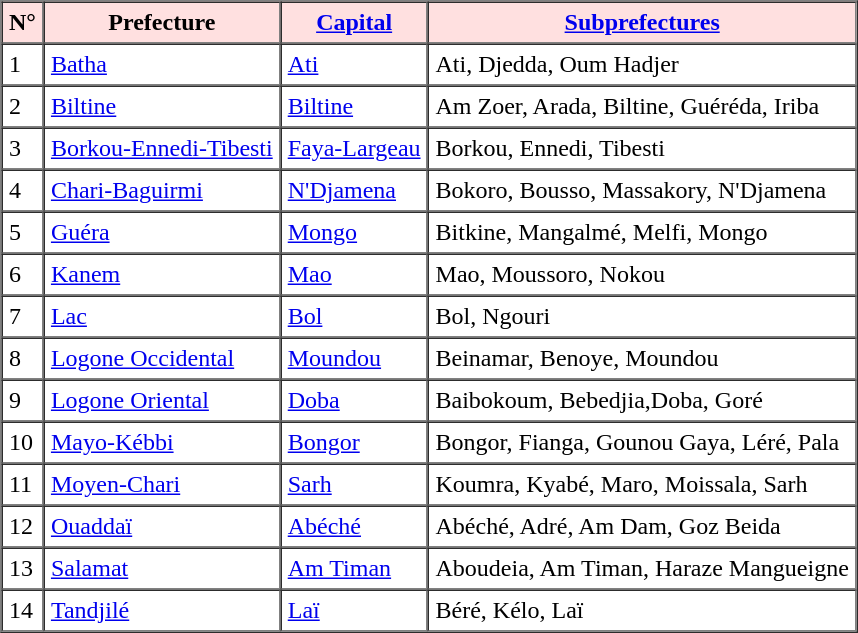<table border=1 cellpadding="4" cellspacing="0">
<tr style="background:#ffe0e0;">
<th>N°</th>
<th>Prefecture</th>
<th><a href='#'>Capital</a></th>
<th><a href='#'>Subprefectures</a></th>
</tr>
<tr>
<td>1</td>
<td><a href='#'>Batha</a></td>
<td><a href='#'>Ati</a></td>
<td>Ati, Djedda, Oum Hadjer</td>
</tr>
<tr>
<td>2</td>
<td><a href='#'>Biltine</a></td>
<td><a href='#'>Biltine</a></td>
<td>Am Zoer, Arada, Biltine, Guéréda, Iriba</td>
</tr>
<tr>
<td>3</td>
<td><a href='#'>Borkou-Ennedi-Tibesti</a></td>
<td><a href='#'>Faya-Largeau</a></td>
<td>Borkou, Ennedi, Tibesti</td>
</tr>
<tr>
<td>4</td>
<td><a href='#'>Chari-Baguirmi</a></td>
<td><a href='#'>N'Djamena</a></td>
<td>Bokoro, Bousso, Massakory, N'Djamena</td>
</tr>
<tr>
<td>5</td>
<td><a href='#'>Guéra</a></td>
<td><a href='#'>Mongo</a></td>
<td>Bitkine, Mangalmé, Melfi, Mongo</td>
</tr>
<tr>
<td>6</td>
<td><a href='#'>Kanem</a></td>
<td><a href='#'>Mao</a></td>
<td>Mao, Moussoro, Nokou</td>
</tr>
<tr>
<td>7</td>
<td><a href='#'>Lac</a></td>
<td><a href='#'>Bol</a></td>
<td>Bol, Ngouri</td>
</tr>
<tr>
<td>8</td>
<td><a href='#'>Logone Occidental</a></td>
<td><a href='#'>Moundou</a></td>
<td>Beinamar, Benoye, Moundou</td>
</tr>
<tr>
<td>9</td>
<td><a href='#'>Logone Oriental</a></td>
<td><a href='#'>Doba</a></td>
<td>Baibokoum, Bebedjia,Doba, Goré</td>
</tr>
<tr>
<td>10</td>
<td><a href='#'>Mayo-Kébbi</a></td>
<td><a href='#'>Bongor</a></td>
<td>Bongor, Fianga, Gounou Gaya, Léré, Pala</td>
</tr>
<tr>
<td>11</td>
<td><a href='#'>Moyen-Chari</a></td>
<td><a href='#'>Sarh</a></td>
<td>Koumra, Kyabé, Maro, Moissala, Sarh</td>
</tr>
<tr>
<td>12</td>
<td><a href='#'>Ouaddaï</a></td>
<td><a href='#'>Abéché</a></td>
<td>Abéché, Adré, Am Dam, Goz Beida</td>
</tr>
<tr>
<td>13</td>
<td><a href='#'>Salamat</a></td>
<td><a href='#'>Am Timan</a></td>
<td>Aboudeia, Am Timan, Haraze Mangueigne</td>
</tr>
<tr>
<td>14</td>
<td><a href='#'>Tandjilé</a></td>
<td><a href='#'>Laï</a></td>
<td>Béré, Kélo, Laï</td>
</tr>
</table>
